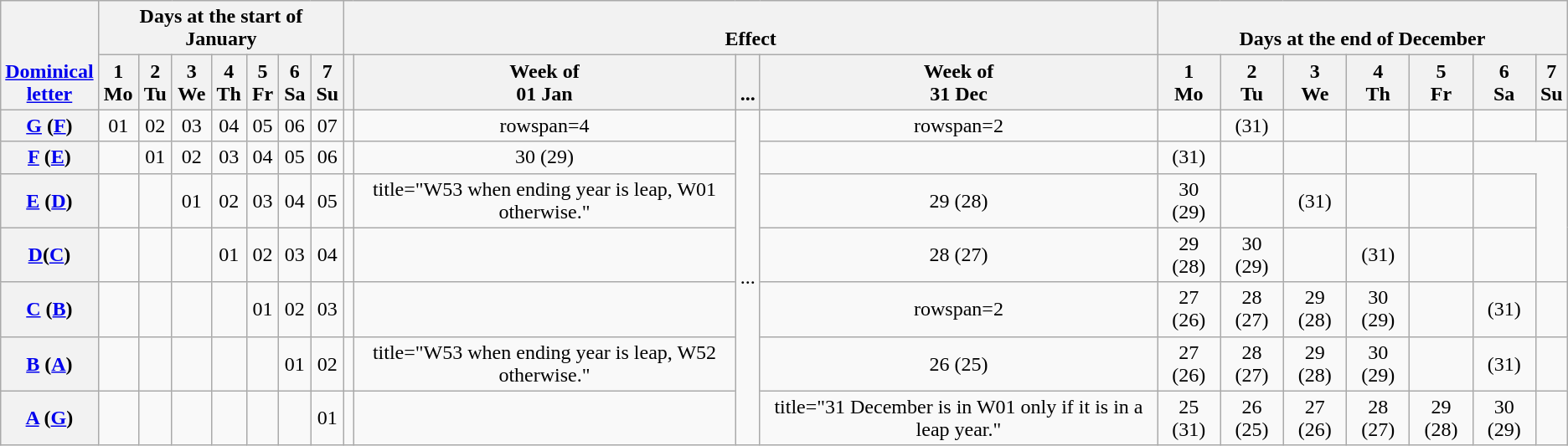<table class="wikitable">
<tr valign=bottom>
<th rowspan=2><a href='#'>Dominical <br>letter</a></th>
<th colspan=7>Days at the start of January</th>
<th colspan=4>Effect</th>
<th colspan=7>Days at the end of December</th>
</tr>
<tr valign=bottom>
<th>1<br>Mo</th>
<th>2<br>Tu</th>
<th>3<br>We</th>
<th>4<br>Th</th>
<th>5<br>Fr</th>
<th>6<br>Sa</th>
<th>7<br>Su</th>
<th></th>
<th>Week of<br>01 Jan</th>
<th>...</th>
<th>Week of<br>31 Dec</th>
<th>1<br>Mo</th>
<th>2<br>Tu</th>
<th>3<br>We</th>
<th>4<br>Th</th>
<th>5<br>Fr</th>
<th>6<br>Sa</th>
<th>7<br>Su</th>
</tr>
<tr align=center>
<th><a href='#'>G</a> (<a href='#'>F</a>)</th>
<td>01</td>
<td>02</td>
<td>03</td>
<td>04</td>
<td>05</td>
<td>06</td>
<td>07</td>
<td></td>
<td>rowspan=4 </td>
<td rowspan=7>...</td>
<td>rowspan=2 </td>
<td></td>
<td> (31)</td>
<td></td>
<td></td>
<td></td>
<td></td>
<td></td>
</tr>
<tr align=center>
<th><a href='#'>F</a> (<a href='#'>E</a>)</th>
<td></td>
<td>01</td>
<td>02</td>
<td>03</td>
<td>04</td>
<td>05</td>
<td>06</td>
<td></td>
<td>30 (29)</td>
<td></td>
<td> (31)</td>
<td></td>
<td></td>
<td></td>
<td></td>
</tr>
<tr align=center>
<th><a href='#'>E</a> (<a href='#'>D</a>)</th>
<td></td>
<td></td>
<td>01</td>
<td>02</td>
<td>03</td>
<td>04</td>
<td>05</td>
<td></td>
<td>title="W53 when ending year is leap, W01 otherwise." </td>
<td>29 (28)</td>
<td>30 (29)</td>
<td></td>
<td> (31)</td>
<td></td>
<td></td>
<td></td>
</tr>
<tr align=center>
<th><a href='#'>D</a>(<a href='#'>C</a>)</th>
<td></td>
<td></td>
<td></td>
<td>01</td>
<td>02</td>
<td>03</td>
<td>04</td>
<td></td>
<td></td>
<td>28 (27)</td>
<td>29 (28)</td>
<td>30 (29)</td>
<td></td>
<td> (31)</td>
<td></td>
<td></td>
</tr>
<tr align=center>
<th><a href='#'>C</a> (<a href='#'>B</a>)</th>
<td></td>
<td></td>
<td></td>
<td></td>
<td>01</td>
<td>02</td>
<td>03</td>
<td></td>
<td></td>
<td>rowspan=2 </td>
<td>27 (26)</td>
<td>28 (27)</td>
<td>29 (28)</td>
<td>30 (29)</td>
<td></td>
<td> (31)</td>
<td></td>
</tr>
<tr align=center>
<th><a href='#'>B</a> (<a href='#'>A</a>)</th>
<td></td>
<td></td>
<td></td>
<td></td>
<td></td>
<td>01</td>
<td>02</td>
<td></td>
<td>title="W53 when ending year is leap, W52 otherwise." </td>
<td>26 (25)</td>
<td>27 (26)</td>
<td>28 (27)</td>
<td>29 (28)</td>
<td>30 (29)</td>
<td></td>
<td> (31)</td>
</tr>
<tr align=center>
<th><a href='#'>A</a> (<a href='#'>G</a>)</th>
<td></td>
<td></td>
<td></td>
<td></td>
<td></td>
<td></td>
<td>01</td>
<td></td>
<td></td>
<td>title="31 December is in W01 only if it is in a leap year." </td>
<td>25 (31)</td>
<td>26 (25)</td>
<td>27 (26)</td>
<td>28 (27)</td>
<td>29 (28)</td>
<td>30 (29)</td>
<td></td>
</tr>
</table>
